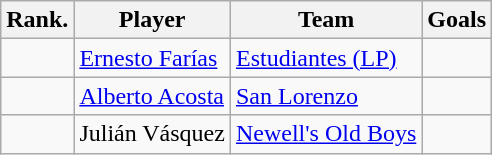<table class="wikitable" style="text-align:">
<tr>
<th>Rank.</th>
<th>Player</th>
<th>Team</th>
<th>Goals</th>
</tr>
<tr>
<td></td>
<td> <a href='#'>Ernesto Farías</a></td>
<td><a href='#'>Estudiantes (LP)</a></td>
<td></td>
</tr>
<tr>
<td></td>
<td> <a href='#'>Alberto Acosta</a></td>
<td><a href='#'>San Lorenzo</a></td>
<td></td>
</tr>
<tr>
<td></td>
<td> Julián Vásquez</td>
<td><a href='#'>Newell's Old Boys</a></td>
<td></td>
</tr>
</table>
